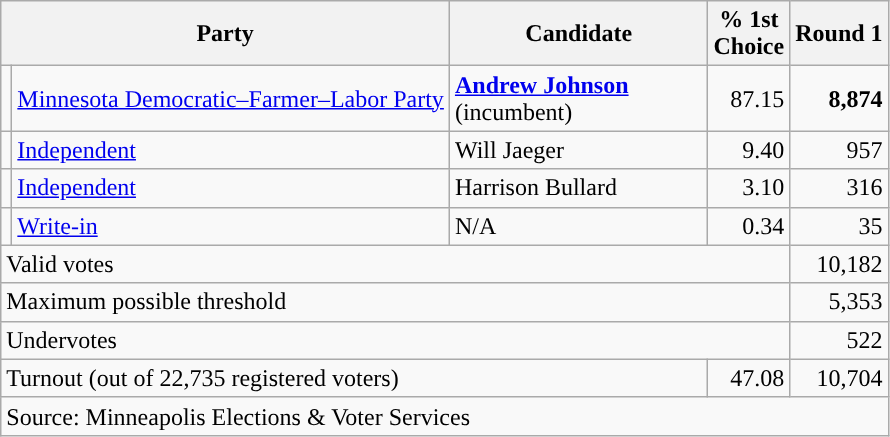<table class="wikitable">
<tr>
<th colspan="2" style="width:290px">Party</th>
<th style="width:165px">Candidate</th>
<th>% 1st<br>Choice</th>
<th>Round 1</th>
</tr>
<tr>
<td style="background-color:"></td>
<td><a href='#'>Minnesota Democratic–Farmer–Labor Party</a></td>
<td><a href='#'><strong>Andrew Johnson</strong></a> (incumbent)</td>
<td align="right">87.15</td>
<td align="right"><strong>8,874</strong></td>
</tr>
<tr>
<td style="background-color:"></td>
<td><a href='#'>Independent</a></td>
<td>Will Jaeger</td>
<td align="right">9.40</td>
<td align="right">957</td>
</tr>
<tr>
<td style="background-color:"></td>
<td><a href='#'>Independent</a></td>
<td>Harrison Bullard</td>
<td align="right">3.10</td>
<td align="right">316</td>
</tr>
<tr>
<td style="background-color:"></td>
<td><a href='#'>Write-in</a></td>
<td>N/A</td>
<td align="right">0.34</td>
<td align="right">35</td>
</tr>
<tr>
<td colspan="4">Valid votes</td>
<td align="right">10,182</td>
</tr>
<tr>
<td colspan="4">Maximum possible threshold</td>
<td align="right">5,353</td>
</tr>
<tr>
<td colspan="4">Undervotes</td>
<td align="right">522</td>
</tr>
<tr>
<td colspan="3">Turnout (out of 22,735 registered voters)</td>
<td align="right">47.08</td>
<td align="right">10,704</td>
</tr>
<tr>
<td colspan="5">Source: Minneapolis Elections & Voter Services</td>
</tr>
</table>
